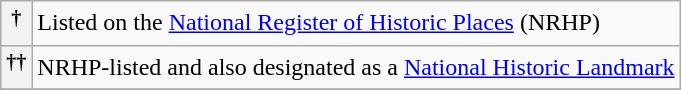<table class="wikitable">
<tr>
<th><strong><sup>†</sup></strong></th>
<td>Listed on the <a href='#'>National Register of Historic Places</a> (NRHP)</td>
</tr>
<tr>
<th><strong><sup>††</sup></strong></th>
<td>NRHP-listed and also designated as a <a href='#'>National Historic Landmark</a></td>
</tr>
<tr>
</tr>
</table>
